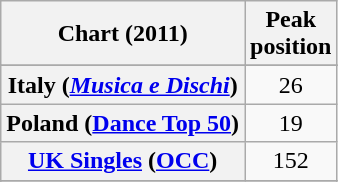<table class="wikitable sortable plainrowheaders" style="text-align:center">
<tr>
<th scope="col">Chart (2011)</th>
<th scope="col">Peak<br>position</th>
</tr>
<tr>
</tr>
<tr>
<th scope="row">Italy (<em><a href='#'>Musica e Dischi</a></em>)</th>
<td>26</td>
</tr>
<tr>
<th scope="row">Poland (<a href='#'>Dance Top 50</a>)</th>
<td>19</td>
</tr>
<tr>
<th scope="row"><a href='#'>UK Singles</a> (<a href='#'>OCC</a>)</th>
<td>152</td>
</tr>
<tr>
</tr>
<tr>
</tr>
</table>
